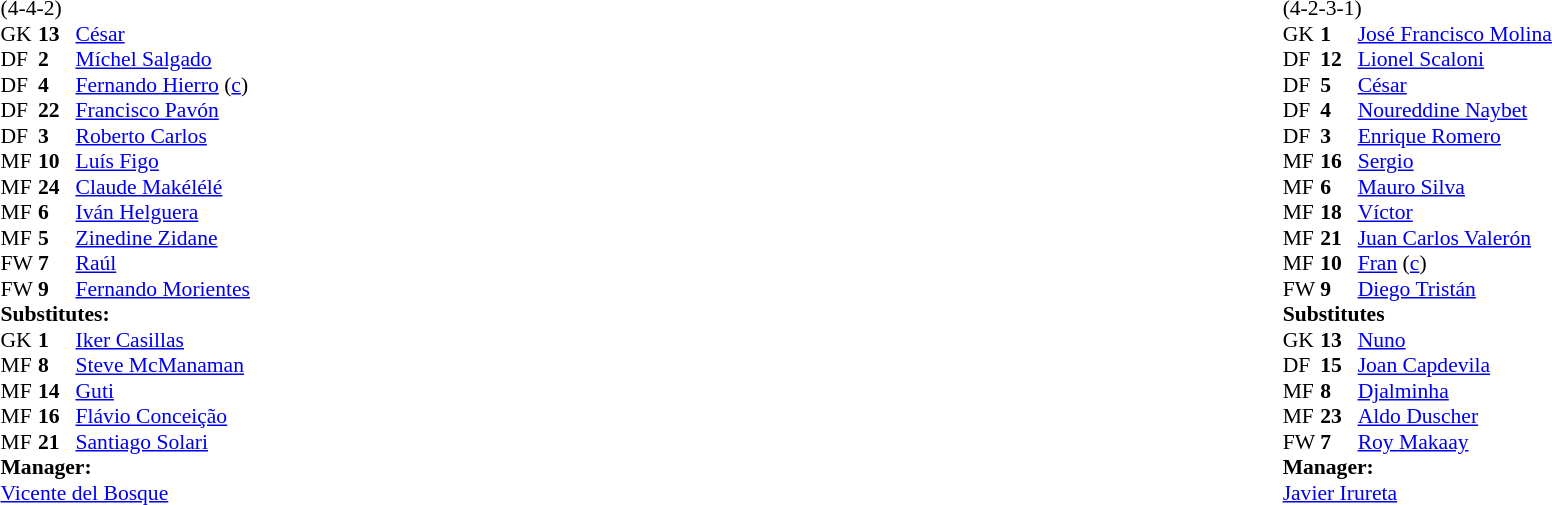<table width="100%">
<tr>
<td valign="top" width="50%"><br><table style="font-size: 90%" cellspacing="0" cellpadding="0">
<tr>
<td colspan="4">(4-4-2)</td>
</tr>
<tr>
<th width=25></th>
<th width=25></th>
</tr>
<tr>
<td>GK</td>
<td><strong>13</strong></td>
<td> <a href='#'>César</a></td>
</tr>
<tr>
<td>DF</td>
<td><strong>2</strong></td>
<td> <a href='#'>Míchel Salgado</a></td>
</tr>
<tr>
<td>DF</td>
<td><strong>4</strong></td>
<td> <a href='#'>Fernando Hierro</a> (<a href='#'>c</a>)</td>
<td></td>
</tr>
<tr>
<td>DF</td>
<td><strong>22</strong></td>
<td> <a href='#'>Francisco Pavón</a></td>
<td></td>
<td></td>
</tr>
<tr>
<td>DF</td>
<td><strong>3</strong></td>
<td> <a href='#'>Roberto Carlos</a></td>
</tr>
<tr>
<td>MF</td>
<td><strong>10</strong></td>
<td> <a href='#'>Luís Figo</a></td>
<td></td>
<td></td>
</tr>
<tr>
<td>MF</td>
<td><strong>24</strong></td>
<td> <a href='#'>Claude Makélélé</a></td>
</tr>
<tr>
<td>MF</td>
<td><strong>6</strong></td>
<td> <a href='#'>Iván Helguera</a></td>
<td></td>
</tr>
<tr>
<td>MF</td>
<td><strong>5</strong></td>
<td> <a href='#'>Zinedine Zidane</a></td>
</tr>
<tr>
<td>FW</td>
<td><strong>7</strong></td>
<td> <a href='#'>Raúl</a></td>
</tr>
<tr>
<td>FW</td>
<td><strong>9</strong></td>
<td> <a href='#'>Fernando Morientes</a></td>
<td></td>
<td></td>
</tr>
<tr>
<td colspan=3><strong>Substitutes:</strong></td>
</tr>
<tr>
<td>GK</td>
<td><strong>1</strong></td>
<td> <a href='#'>Iker Casillas</a></td>
</tr>
<tr>
<td>MF</td>
<td><strong>8</strong></td>
<td> <a href='#'>Steve McManaman</a></td>
<td></td>
<td></td>
</tr>
<tr>
<td>MF</td>
<td><strong>14</strong></td>
<td> <a href='#'>Guti</a></td>
<td></td>
<td></td>
</tr>
<tr>
<td>MF</td>
<td><strong>16</strong></td>
<td> <a href='#'>Flávio Conceição</a></td>
</tr>
<tr>
<td>MF</td>
<td><strong>21</strong></td>
<td> <a href='#'>Santiago Solari</a></td>
<td></td>
<td></td>
</tr>
<tr>
<td colspan=3><strong>Manager:</strong></td>
</tr>
<tr>
<td colspan=4> <a href='#'>Vicente del Bosque</a></td>
</tr>
</table>
</td>
<td valign="top" width="50%"><br><table style="font-size: 90%" cellspacing="0" cellpadding="0" align=center>
<tr>
<td colspan="4">(4-2-3-1)</td>
</tr>
<tr>
<th width=25></th>
<th width=25></th>
</tr>
<tr>
<td>GK</td>
<td><strong>1</strong></td>
<td> <a href='#'>José Francisco Molina</a></td>
<td></td>
</tr>
<tr>
<td>DF</td>
<td><strong>12</strong></td>
<td> <a href='#'>Lionel Scaloni</a></td>
</tr>
<tr>
<td>DF</td>
<td><strong>5</strong></td>
<td> <a href='#'>César</a></td>
</tr>
<tr>
<td>DF</td>
<td><strong>4</strong></td>
<td> <a href='#'>Noureddine Naybet</a></td>
</tr>
<tr>
<td>DF</td>
<td><strong>3</strong></td>
<td> <a href='#'>Enrique Romero</a></td>
</tr>
<tr>
<td>MF</td>
<td><strong>16</strong></td>
<td> <a href='#'>Sergio</a></td>
</tr>
<tr>
<td>MF</td>
<td><strong>6</strong></td>
<td> <a href='#'>Mauro Silva</a></td>
<td></td>
</tr>
<tr>
<td>MF</td>
<td><strong>18</strong></td>
<td> <a href='#'>Víctor</a></td>
<td></td>
<td></td>
</tr>
<tr>
<td>MF</td>
<td><strong>21</strong></td>
<td> <a href='#'>Juan Carlos Valerón</a></td>
<td></td>
<td></td>
</tr>
<tr>
<td>MF</td>
<td><strong>10</strong></td>
<td> <a href='#'>Fran</a> (<a href='#'>c</a>)</td>
<td></td>
<td></td>
</tr>
<tr>
<td>FW</td>
<td><strong>9</strong></td>
<td> <a href='#'>Diego Tristán</a></td>
</tr>
<tr>
<td colspan=3><strong>Substitutes</strong></td>
</tr>
<tr>
<td>GK</td>
<td><strong>13</strong></td>
<td> <a href='#'>Nuno</a></td>
</tr>
<tr>
<td>DF</td>
<td><strong>15</strong></td>
<td> <a href='#'>Joan Capdevila</a></td>
<td></td>
<td></td>
</tr>
<tr>
<td>MF</td>
<td><strong>8</strong></td>
<td> <a href='#'>Djalminha</a></td>
<td></td>
<td></td>
</tr>
<tr>
<td>MF</td>
<td><strong>23</strong></td>
<td> <a href='#'>Aldo Duscher</a></td>
<td></td>
<td></td>
</tr>
<tr>
<td>FW</td>
<td><strong>7</strong></td>
<td> <a href='#'>Roy Makaay</a></td>
</tr>
<tr>
<td colspan=3><strong>Manager:</strong></td>
</tr>
<tr>
<td colspan=4> <a href='#'>Javier Irureta</a></td>
</tr>
</table>
</td>
</tr>
</table>
